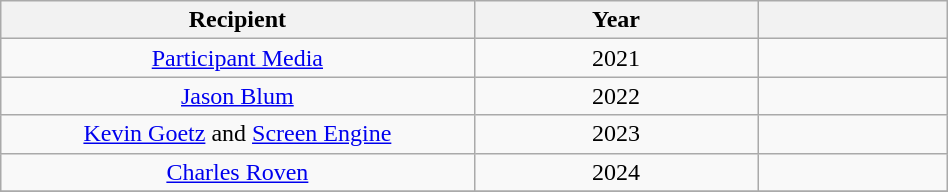<table class="wikitable" style="width:50%;text-align:center;">
<tr>
<th width=50%>Recipient</th>
<th style="width:30%;">Year</th>
<th width=20%></th>
</tr>
<tr>
<td><a href='#'>Participant Media</a></td>
<td>2021</td>
<td></td>
</tr>
<tr>
<td><a href='#'>Jason Blum</a></td>
<td>2022</td>
<td></td>
</tr>
<tr>
<td><a href='#'>Kevin Goetz</a> and <a href='#'>Screen Engine</a></td>
<td>2023</td>
<td></td>
</tr>
<tr>
<td><a href='#'>Charles Roven</a></td>
<td>2024</td>
<td></td>
</tr>
<tr>
</tr>
</table>
